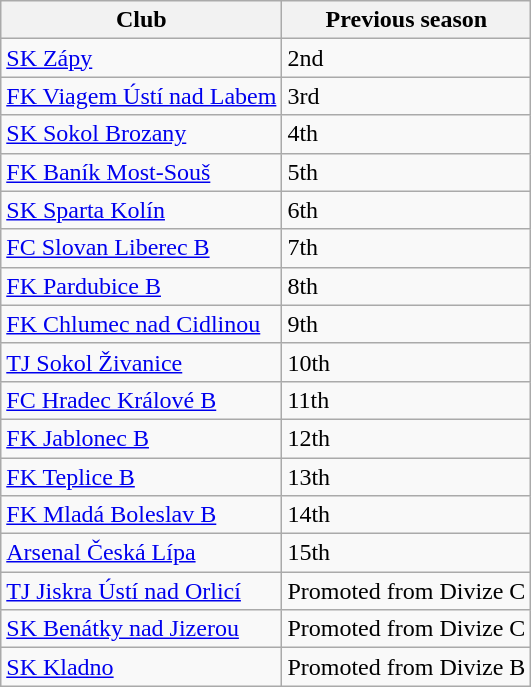<table class="wikitable">
<tr>
<th>Club</th>
<th>Previous season</th>
</tr>
<tr>
<td><a href='#'>SK Zápy</a></td>
<td>2nd</td>
</tr>
<tr>
<td><a href='#'>FK Viagem Ústí nad Labem</a></td>
<td>3rd</td>
</tr>
<tr>
<td><a href='#'>SK Sokol Brozany</a></td>
<td>4th</td>
</tr>
<tr>
<td><a href='#'>FK Baník Most-Souš</a></td>
<td>5th</td>
</tr>
<tr>
<td><a href='#'>SK Sparta Kolín</a></td>
<td>6th</td>
</tr>
<tr>
<td><a href='#'>FC Slovan Liberec B</a></td>
<td>7th</td>
</tr>
<tr>
<td><a href='#'>FK Pardubice B</a></td>
<td>8th</td>
</tr>
<tr>
<td><a href='#'>FK Chlumec nad Cidlinou</a></td>
<td>9th</td>
</tr>
<tr>
<td><a href='#'>TJ Sokol Živanice</a></td>
<td>10th</td>
</tr>
<tr>
<td><a href='#'>FC Hradec Králové B</a></td>
<td>11th</td>
</tr>
<tr>
<td><a href='#'>FK Jablonec B</a></td>
<td>12th</td>
</tr>
<tr>
<td><a href='#'>FK Teplice B</a></td>
<td>13th</td>
</tr>
<tr>
<td><a href='#'>FK Mladá Boleslav B</a></td>
<td>14th</td>
</tr>
<tr>
<td><a href='#'>Arsenal Česká Lípa</a></td>
<td>15th</td>
</tr>
<tr>
<td><a href='#'>TJ Jiskra Ústí nad Orlicí</a></td>
<td>Promoted from Divize C</td>
</tr>
<tr>
<td><a href='#'>SK Benátky nad Jizerou</a></td>
<td>Promoted from Divize C</td>
</tr>
<tr>
<td><a href='#'>SK Kladno</a></td>
<td>Promoted from Divize B</td>
</tr>
</table>
